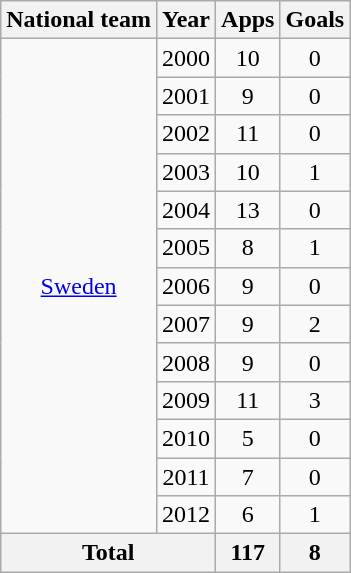<table class="wikitable" style="text-align:center">
<tr>
<th>National team</th>
<th>Year</th>
<th>Apps</th>
<th>Goals</th>
</tr>
<tr>
<td rowspan="13"><a href='#'>Sweden</a></td>
<td>2000</td>
<td>10</td>
<td>0</td>
</tr>
<tr>
<td>2001</td>
<td>9</td>
<td>0</td>
</tr>
<tr>
<td>2002</td>
<td>11</td>
<td>0</td>
</tr>
<tr>
<td>2003</td>
<td>10</td>
<td>1</td>
</tr>
<tr>
<td>2004</td>
<td>13</td>
<td>0</td>
</tr>
<tr>
<td>2005</td>
<td>8</td>
<td>1</td>
</tr>
<tr>
<td>2006</td>
<td>9</td>
<td>0</td>
</tr>
<tr>
<td>2007</td>
<td>9</td>
<td>2</td>
</tr>
<tr>
<td>2008</td>
<td>9</td>
<td>0</td>
</tr>
<tr>
<td>2009</td>
<td>11</td>
<td>3</td>
</tr>
<tr>
<td>2010</td>
<td>5</td>
<td>0</td>
</tr>
<tr>
<td>2011</td>
<td>7</td>
<td>0</td>
</tr>
<tr>
<td>2012</td>
<td>6</td>
<td>1</td>
</tr>
<tr>
<th colspan="2">Total</th>
<th>117</th>
<th>8</th>
</tr>
</table>
